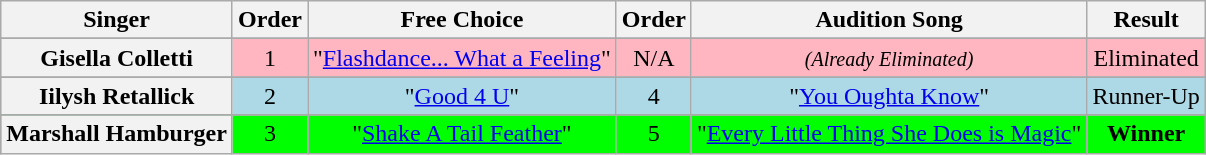<table class="wikitable plainrowheaders" style="text-align:center;">
<tr>
<th scope="col">Singer</th>
<th scope="col">Order</th>
<th scope="col">Free Choice</th>
<th scope="col">Order</th>
<th scope="col">Audition Song</th>
<th scope="col">Result</th>
</tr>
<tr style>
</tr>
<tr style="background-color:lightpink"|>
<th scope=row>Gisella Colletti</th>
<td>1</td>
<td>"<a href='#'>Flashdance... What a Feeling</a>"</td>
<td>N/A</td>
<td><em><small>(Already Eliminated)</small></em></td>
<td>Eliminated</td>
</tr>
<tr style>
</tr>
<tr style="background-color:lightblue"|>
<th scope=row>Iilysh Retallick</th>
<td>2</td>
<td>"<a href='#'>Good 4 U</a>"</td>
<td>4</td>
<td>"<a href='#'>You Oughta Know</a>"</td>
<td>Runner-Up</td>
</tr>
<tr style>
</tr>
<tr style="background:lime"|>
<th scope=row>Marshall Hamburger</th>
<td>3</td>
<td>"<a href='#'>Shake A Tail Feather</a>"</td>
<td>5</td>
<td>"<a href='#'>Every Little Thing She Does is Magic</a>"</td>
<td><strong>Winner</strong></td>
</tr>
</table>
